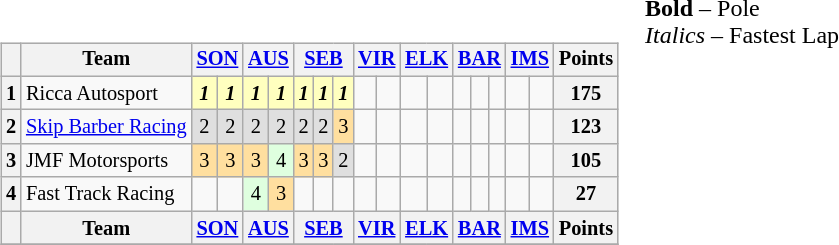<table>
<tr>
<td><br><table class="wikitable" style="font-size: 85%; text-align:center;">
<tr>
<th></th>
<th>Team</th>
<th colspan="2"><a href='#'>SON</a><br></th>
<th colspan="2"><a href='#'>AUS</a><br></th>
<th colspan="3"><a href='#'>SEB</a><br></th>
<th colspan="2"><a href='#'>VIR</a><br></th>
<th colspan="2"><a href='#'>ELK</a><br></th>
<th colspan="3"><a href='#'>BAR</a><br></th>
<th colspan="2"><a href='#'>IMS</a><br></th>
<th>Points</th>
</tr>
<tr>
<th>1</th>
<td align="left"> Ricca Autosport</td>
<td style="background:#FFFFBF;"><strong><em>1</em></strong></td>
<td style="background:#FFFFBF;"><strong><em>1</em></strong></td>
<td style="background:#FFFFBF;"><strong><em>1</em></strong></td>
<td style="background:#FFFFBF;"><strong><em>1</em></strong></td>
<td style="background:#FFFFBF;"><strong><em>1</em></strong></td>
<td style="background:#FFFFBF;"><strong><em>1</em></strong></td>
<td style="background:#FFFFBF;"><strong><em>1</em></strong></td>
<td></td>
<td></td>
<td></td>
<td></td>
<td></td>
<td></td>
<td></td>
<td></td>
<td></td>
<th>175</th>
</tr>
<tr>
<th>2</th>
<td align="left"> <a href='#'>Skip Barber Racing</a></td>
<td style="background:#DFDFDF;">2</td>
<td style="background:#DFDFDF;">2</td>
<td style="background:#DFDFDF;">2</td>
<td style="background:#DFDFDF;">2</td>
<td style="background:#DFDFDF;">2</td>
<td style="background:#DFDFDF;">2</td>
<td style="background:#FFDF9F;">3</td>
<td></td>
<td></td>
<td></td>
<td></td>
<td></td>
<td></td>
<td></td>
<td></td>
<td></td>
<th>123</th>
</tr>
<tr>
<th>3</th>
<td align="left"> JMF Motorsports</td>
<td style="background:#FFDF9F;">3</td>
<td style="background:#FFDF9F;">3</td>
<td style="background:#FFDF9F;">3</td>
<td style="background:#DFFFDF;">4</td>
<td style="background:#FFDF9F;">3</td>
<td style="background:#FFDF9F;">3</td>
<td style="background:#DFDFDF;">2</td>
<td></td>
<td></td>
<td></td>
<td></td>
<td></td>
<td></td>
<td></td>
<td></td>
<td></td>
<th>105</th>
</tr>
<tr>
<th>4</th>
<td align="left"> Fast Track Racing</td>
<td></td>
<td></td>
<td style="background:#DFFFDF;">4</td>
<td style="background:#FFDF9F;">3</td>
<td></td>
<td></td>
<td></td>
<td></td>
<td></td>
<td></td>
<td></td>
<td></td>
<td></td>
<td></td>
<td></td>
<td></td>
<th>27</th>
</tr>
<tr>
<th></th>
<th>Team</th>
<th colspan="2"><a href='#'>SON</a><br></th>
<th colspan="2"><a href='#'>AUS</a><br></th>
<th colspan="3"><a href='#'>SEB</a><br></th>
<th colspan="2"><a href='#'>VIR</a><br></th>
<th colspan="2"><a href='#'>ELK</a><br></th>
<th colspan="3"><a href='#'>BAR</a><br></th>
<th colspan="2"><a href='#'>IMS</a><br></th>
<th>Points</th>
</tr>
<tr>
</tr>
</table>
</td>
<td valign="top"><strong>Bold</strong> – Pole<br><em>Italics</em> – Fastest Lap</td>
</tr>
</table>
